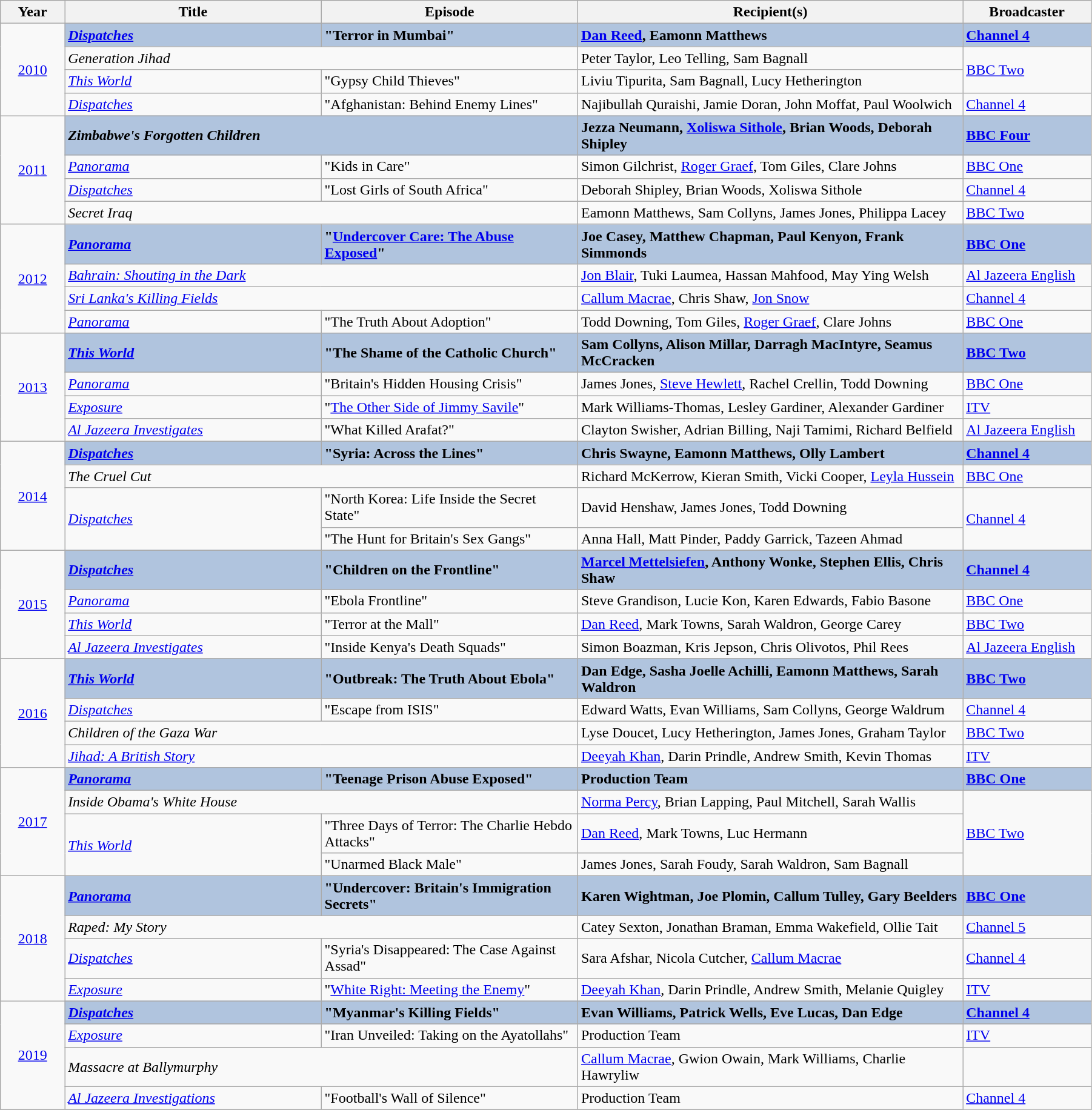<table class="wikitable" width="95%">
<tr>
<th width=5%>Year</th>
<th width=20%>Title</th>
<th width=20%>Episode</th>
<th width=30%><strong>Recipient(s)</strong></th>
<th width=10%><strong>Broadcaster</strong></th>
</tr>
<tr>
<td rowspan="4" style="text-align:center;"><a href='#'>2010</a></td>
<td style="background:#B0C4DE;"><strong><em><a href='#'>Dispatches</a></em></strong></td>
<td style="background:#B0C4DE;"><strong>"Terror in Mumbai"</strong></td>
<td style="background:#B0C4DE;"><strong><a href='#'>Dan Reed</a>, Eamonn Matthews</strong></td>
<td style="background:#B0C4DE;"><strong><a href='#'>Channel 4</a></strong></td>
</tr>
<tr>
<td colspan="2"><em>Generation Jihad</em></td>
<td>Peter Taylor, Leo Telling, Sam Bagnall</td>
<td rowspan="2"><a href='#'>BBC Two</a></td>
</tr>
<tr>
<td><em><a href='#'>This World</a></em></td>
<td>"Gypsy Child Thieves"</td>
<td>Liviu Tipurita, Sam Bagnall, Lucy Hetherington</td>
</tr>
<tr>
<td><em><a href='#'>Dispatches</a></em></td>
<td>"Afghanistan: Behind Enemy Lines"</td>
<td>Najibullah Quraishi, Jamie Doran, John Moffat, Paul Woolwich</td>
<td><a href='#'>Channel 4</a></td>
</tr>
<tr>
<td rowspan="4" style="text-align:center;"><a href='#'>2011</a></td>
<td colspan="2" style="background:#B0C4DE;"><strong><em>Zimbabwe's Forgotten Children</em></strong></td>
<td style="background:#B0C4DE;"><strong>Jezza Neumann, <a href='#'>Xoliswa Sithole</a>, Brian Woods, Deborah Shipley</strong></td>
<td style="background:#B0C4DE;"><strong><a href='#'>BBC Four</a></strong></td>
</tr>
<tr>
<td><em><a href='#'>Panorama</a></em></td>
<td>"Kids in Care"</td>
<td>Simon Gilchrist, <a href='#'>Roger Graef</a>, Tom Giles, Clare Johns</td>
<td><a href='#'>BBC One</a></td>
</tr>
<tr>
<td><em><a href='#'>Dispatches</a></em></td>
<td>"Lost Girls of South Africa"</td>
<td>Deborah Shipley, Brian Woods, Xoliswa Sithole</td>
<td><a href='#'>Channel 4</a></td>
</tr>
<tr>
<td colspan="2"><em>Secret Iraq</em></td>
<td>Eamonn Matthews, Sam Collyns, James Jones, Philippa Lacey</td>
<td><a href='#'>BBC Two</a></td>
</tr>
<tr>
<td rowspan="4" style="text-align:center;"><a href='#'>2012</a></td>
<td style="background:#B0C4DE;"><strong><em><a href='#'>Panorama</a></em></strong></td>
<td style="background:#B0C4DE;"><strong>"<a href='#'>Undercover Care: The Abuse Exposed</a>"</strong></td>
<td style="background:#B0C4DE;"><strong>Joe Casey, Matthew Chapman, Paul Kenyon, Frank Simmonds</strong></td>
<td style="background:#B0C4DE;"><strong><a href='#'>BBC One</a></strong></td>
</tr>
<tr>
<td colspan="2"><em><a href='#'>Bahrain: Shouting in the Dark</a></em></td>
<td><a href='#'>Jon Blair</a>, Tuki Laumea, Hassan Mahfood, May Ying Welsh</td>
<td><a href='#'>Al Jazeera English</a></td>
</tr>
<tr>
<td colspan="2"><em><a href='#'>Sri Lanka's Killing Fields</a></em></td>
<td><a href='#'>Callum Macrae</a>, Chris Shaw, <a href='#'>Jon Snow</a></td>
<td><a href='#'>Channel 4</a></td>
</tr>
<tr>
<td><em><a href='#'>Panorama</a></em></td>
<td>"The Truth About Adoption"</td>
<td>Todd Downing, Tom Giles, <a href='#'>Roger Graef</a>, Clare Johns</td>
<td><a href='#'>BBC One</a></td>
</tr>
<tr>
<td rowspan="4" style="text-align:center;"><a href='#'>2013</a></td>
<td style="background:#B0C4DE;"><strong><em><a href='#'>This World</a></em></strong></td>
<td style="background:#B0C4DE;"><strong>"The Shame of the Catholic Church"</strong></td>
<td style="background:#B0C4DE;"><strong>Sam Collyns, Alison Millar, Darragh MacIntyre, Seamus McCracken</strong></td>
<td style="background:#B0C4DE;"><strong><a href='#'>BBC Two</a></strong></td>
</tr>
<tr>
<td><em><a href='#'>Panorama</a></em></td>
<td>"Britain's Hidden Housing Crisis"</td>
<td>James Jones, <a href='#'>Steve Hewlett</a>, Rachel Crellin, Todd Downing</td>
<td><a href='#'>BBC One</a></td>
</tr>
<tr>
<td><em><a href='#'>Exposure</a></em></td>
<td>"<a href='#'>The Other Side of Jimmy Savile</a>"</td>
<td>Mark Williams-Thomas, Lesley Gardiner, Alexander Gardiner</td>
<td><a href='#'>ITV</a></td>
</tr>
<tr>
<td><em><a href='#'>Al Jazeera Investigates</a></em></td>
<td>"What Killed Arafat?"</td>
<td>Clayton Swisher, Adrian Billing, Naji Tamimi, Richard Belfield</td>
<td><a href='#'>Al Jazeera English</a></td>
</tr>
<tr>
<td rowspan="4" style="text-align:center;"><a href='#'>2014</a></td>
<td style="background:#B0C4DE;"><strong><em><a href='#'>Dispatches</a></em></strong></td>
<td style="background:#B0C4DE;"><strong>"Syria: Across the Lines"</strong></td>
<td style="background:#B0C4DE;"><strong>Chris Swayne, Eamonn Matthews, Olly Lambert</strong></td>
<td style="background:#B0C4DE;"><strong><a href='#'>Channel 4</a></strong></td>
</tr>
<tr>
<td colspan="2"><em>The Cruel Cut</em></td>
<td>Richard McKerrow, Kieran Smith, Vicki Cooper, <a href='#'>Leyla Hussein</a></td>
<td><a href='#'>BBC One</a></td>
</tr>
<tr>
<td rowspan="2"><em><a href='#'>Dispatches</a></em></td>
<td>"North Korea: Life Inside the Secret State"</td>
<td>David Henshaw, James Jones, Todd Downing</td>
<td rowspan="2"><a href='#'>Channel 4</a></td>
</tr>
<tr>
<td>"The Hunt for Britain's Sex Gangs"</td>
<td>Anna Hall, Matt Pinder, Paddy Garrick, Tazeen Ahmad</td>
</tr>
<tr>
<td rowspan="4" style="text-align:center;"><a href='#'>2015</a></td>
<td style="background:#B0C4DE;"><strong><em><a href='#'>Dispatches</a></em></strong></td>
<td style="background:#B0C4DE;"><strong>"Children on the Frontline"</strong></td>
<td style="background:#B0C4DE;"><strong><a href='#'>Marcel Mettelsiefen</a>, Anthony Wonke, Stephen Ellis, Chris Shaw</strong></td>
<td style="background:#B0C4DE;"><strong><a href='#'>Channel 4</a></strong></td>
</tr>
<tr>
<td><em><a href='#'>Panorama</a></em></td>
<td>"Ebola Frontline"</td>
<td>Steve Grandison, Lucie Kon, Karen Edwards, Fabio Basone</td>
<td><a href='#'>BBC One</a></td>
</tr>
<tr>
<td><em><a href='#'>This World</a></em></td>
<td>"Terror at the Mall"</td>
<td><a href='#'>Dan Reed</a>, Mark Towns, Sarah Waldron, George Carey</td>
<td><a href='#'>BBC Two</a></td>
</tr>
<tr>
<td><em><a href='#'>Al Jazeera Investigates</a></em></td>
<td>"Inside Kenya's Death Squads"</td>
<td>Simon Boazman, Kris Jepson, Chris Olivotos, Phil Rees</td>
<td><a href='#'>Al Jazeera English</a></td>
</tr>
<tr>
<td rowspan="4" style="text-align:center;"><a href='#'>2016</a></td>
<td style="background:#B0C4DE;"><strong><em><a href='#'>This World</a></em></strong></td>
<td style="background:#B0C4DE;"><strong>"Outbreak: The Truth About Ebola"</strong></td>
<td style="background:#B0C4DE;"><strong>Dan Edge, Sasha Joelle Achilli, Eamonn Matthews, Sarah Waldron</strong></td>
<td style="background:#B0C4DE;"><strong><a href='#'>BBC Two</a></strong></td>
</tr>
<tr>
<td><em><a href='#'>Dispatches</a></em></td>
<td>"Escape from ISIS"</td>
<td>Edward Watts, Evan Williams, Sam Collyns, George Waldrum</td>
<td><a href='#'>Channel 4</a></td>
</tr>
<tr>
<td colspan="2"><em>Children of the Gaza War</em></td>
<td>Lyse Doucet, Lucy Hetherington, James Jones, Graham Taylor</td>
<td><a href='#'>BBC Two</a></td>
</tr>
<tr>
<td colspan="2"><em><a href='#'>Jihad: A British Story</a></em></td>
<td><a href='#'>Deeyah Khan</a>, Darin Prindle, Andrew Smith, Kevin Thomas</td>
<td><a href='#'>ITV</a></td>
</tr>
<tr>
<td rowspan="4" style="text-align:center;"><a href='#'>2017</a></td>
<td style="background:#B0C4DE;"><strong><em><a href='#'>Panorama</a></em></strong></td>
<td style="background:#B0C4DE;"><strong>"Teenage Prison Abuse Exposed"</strong></td>
<td style="background:#B0C4DE;"><strong>Production Team</strong></td>
<td style="background:#B0C4DE;"><strong><a href='#'>BBC One</a></strong></td>
</tr>
<tr>
<td colspan="2"><em>Inside Obama's White House</em></td>
<td><a href='#'>Norma Percy</a>, Brian Lapping, Paul Mitchell, Sarah Wallis</td>
<td rowspan="3"><a href='#'>BBC Two</a></td>
</tr>
<tr>
<td rowspan="2"><em><a href='#'>This World</a></em></td>
<td>"Three Days of Terror: The Charlie Hebdo Attacks"</td>
<td><a href='#'>Dan Reed</a>, Mark Towns, Luc Hermann</td>
</tr>
<tr>
<td>"Unarmed Black Male"</td>
<td>James Jones, Sarah Foudy, Sarah Waldron, Sam Bagnall</td>
</tr>
<tr>
<td rowspan="4" style="text-align:center;"><a href='#'>2018</a></td>
<td style="background:#B0C4DE;"><strong><em><a href='#'>Panorama</a></em></strong></td>
<td style="background:#B0C4DE;"><strong>"Undercover: Britain's Immigration Secrets"</strong></td>
<td style="background:#B0C4DE;"><strong>Karen Wightman, Joe Plomin, Callum Tulley, Gary Beelders</strong></td>
<td style="background:#B0C4DE;"><strong><a href='#'>BBC One</a></strong></td>
</tr>
<tr>
<td colspan="2"><em>Raped: My Story</em></td>
<td>Catey Sexton, Jonathan Braman, Emma Wakefield, Ollie Tait</td>
<td><a href='#'>Channel 5</a></td>
</tr>
<tr>
<td><em><a href='#'>Dispatches</a></em></td>
<td>"Syria's Disappeared: The Case Against Assad"</td>
<td>Sara Afshar, Nicola Cutcher, <a href='#'>Callum Macrae</a></td>
<td><a href='#'>Channel 4</a></td>
</tr>
<tr>
<td><em><a href='#'>Exposure</a></em></td>
<td>"<a href='#'>White Right: Meeting the Enemy</a>"</td>
<td><a href='#'>Deeyah Khan</a>, Darin Prindle, Andrew Smith, Melanie Quigley</td>
<td><a href='#'>ITV</a></td>
</tr>
<tr>
<td rowspan="4" style="text-align:center;"><a href='#'>2019</a><br></td>
<td style="background:#B0C4DE;"><strong><em><a href='#'>Dispatches</a></em></strong></td>
<td style="background:#B0C4DE;"><strong>"Myanmar's Killing Fields"</strong></td>
<td style="background:#B0C4DE;"><strong>Evan Williams, Patrick Wells, Eve Lucas, Dan Edge</strong></td>
<td style="background:#B0C4DE;"><strong><a href='#'>Channel 4</a></strong></td>
</tr>
<tr>
<td><em><a href='#'>Exposure</a></em></td>
<td>"Iran Unveiled: Taking on the Ayatollahs"</td>
<td>Production Team</td>
<td><a href='#'>ITV</a></td>
</tr>
<tr>
<td colspan="2"><em>Massacre at Ballymurphy</em></td>
<td><a href='#'>Callum Macrae</a>, Gwion Owain, Mark Williams, Charlie Hawryliw</td>
</tr>
<tr>
<td><em><a href='#'>Al Jazeera Investigations</a></em></td>
<td>"Football's Wall of Silence"</td>
<td>Production Team</td>
<td rowspan="2"><a href='#'>Channel 4</a></td>
</tr>
<tr>
</tr>
</table>
